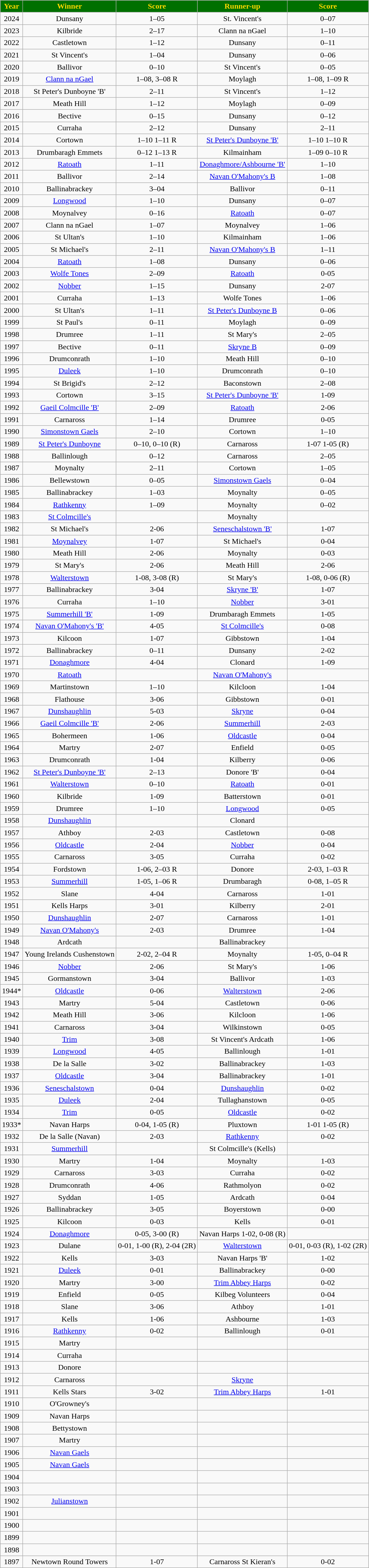<table class="wikitable" style="text-align:center;">
<tr>
<th style="background:#007000;color:gold">Year</th>
<th style="background:#007000;color:gold">Winner</th>
<th style="background:#007000;color:gold">Score</th>
<th style="background:#007000;color:gold">Runner-up</th>
<th style="background:#007000;color:gold">Score</th>
</tr>
<tr 15B.C>
<td>2024</td>
<td>Dunsany</td>
<td>1–05</td>
<td>St. Vincent's</td>
<td>0–07</td>
</tr>
<tr>
<td>2023</td>
<td>Kilbride</td>
<td>2–17</td>
<td>Clann na nGael</td>
<td>1–10</td>
</tr>
<tr>
<td>2022</td>
<td>Castletown</td>
<td>1–12</td>
<td>Dunsany</td>
<td>0–11</td>
</tr>
<tr>
<td>2021</td>
<td>St Vincent's</td>
<td>1–04</td>
<td>Dunsany</td>
<td>0–06</td>
</tr>
<tr>
<td>2020</td>
<td>Ballivor</td>
<td>0–10</td>
<td>St Vincent's</td>
<td>0–05</td>
</tr>
<tr>
<td>2019</td>
<td><a href='#'>Clann na nGael</a></td>
<td>1–08, 3–08 R</td>
<td>Moylagh</td>
<td>1–08, 1–09 R</td>
</tr>
<tr>
<td>2018</td>
<td>St Peter's Dunboyne 'B'</td>
<td>2–11</td>
<td>St Vincent's</td>
<td>1–12</td>
</tr>
<tr>
<td>2017</td>
<td>Meath Hill</td>
<td>1–12</td>
<td>Moylagh</td>
<td>0–09</td>
</tr>
<tr>
<td>2016</td>
<td>Bective</td>
<td>0–15</td>
<td>Dunsany</td>
<td>0–12</td>
</tr>
<tr>
<td>2015</td>
<td>Curraha</td>
<td>2–12</td>
<td>Dunsany</td>
<td>2–11</td>
</tr>
<tr>
<td>2014</td>
<td>Cortown</td>
<td>1–10 1–11 R</td>
<td><a href='#'>St Peter's Dunboyne 'B'</a></td>
<td>1–10 1–10 R</td>
</tr>
<tr>
<td>2013</td>
<td>Drumbaragh Emmets</td>
<td>0–12 1–13 R</td>
<td>Kilmainham</td>
<td>1–09 0–10 R</td>
</tr>
<tr>
<td>2012</td>
<td><a href='#'>Ratoath</a></td>
<td>1–11</td>
<td><a href='#'>Donaghmore/Ashbourne 'B'</a></td>
<td>1–10</td>
</tr>
<tr>
<td>2011</td>
<td>Ballivor</td>
<td>2–14</td>
<td><a href='#'>Navan O'Mahony's B</a></td>
<td>1–08</td>
</tr>
<tr>
<td>2010</td>
<td>Ballinabrackey</td>
<td>3–04</td>
<td>Ballivor</td>
<td>0–11</td>
</tr>
<tr>
<td>2009</td>
<td><a href='#'>Longwood</a></td>
<td>1–10</td>
<td>Dunsany</td>
<td>0–07</td>
</tr>
<tr>
<td>2008</td>
<td>Moynalvey</td>
<td>0–16</td>
<td><a href='#'>Ratoath</a></td>
<td>0–07</td>
</tr>
<tr>
<td>2007</td>
<td>Clann na nGael</td>
<td>1–07</td>
<td>Moynalvey</td>
<td>1–06</td>
</tr>
<tr>
<td>2006</td>
<td>St Ultan's</td>
<td>1–10</td>
<td>Kilmainham</td>
<td>1–06</td>
</tr>
<tr>
<td>2005</td>
<td>St Michael's</td>
<td>2–11</td>
<td><a href='#'>Navan O'Mahony's B</a></td>
<td>1–11</td>
</tr>
<tr>
<td>2004</td>
<td><a href='#'>Ratoath</a></td>
<td>1–08</td>
<td>Dunsany</td>
<td>0–06</td>
</tr>
<tr>
<td>2003</td>
<td><a href='#'>Wolfe Tones</a></td>
<td>2–09</td>
<td><a href='#'>Ratoath</a></td>
<td>0-05</td>
</tr>
<tr>
<td>2002</td>
<td><a href='#'>Nobber</a></td>
<td>1–15</td>
<td>Dunsany</td>
<td>2-07</td>
</tr>
<tr>
<td>2001</td>
<td>Curraha</td>
<td>1–13</td>
<td>Wolfe Tones</td>
<td>1–06</td>
</tr>
<tr>
<td>2000</td>
<td>St Ultan's</td>
<td>1–11</td>
<td><a href='#'>St Peter's Dunboyne B</a></td>
<td>0–06</td>
</tr>
<tr>
<td>1999</td>
<td>St Paul's</td>
<td>0–11</td>
<td>Moylagh</td>
<td>0–09</td>
</tr>
<tr>
<td>1998</td>
<td>Drumree</td>
<td>1–11</td>
<td>St Mary's</td>
<td>2–05</td>
</tr>
<tr>
<td>1997</td>
<td>Bective</td>
<td>0–11</td>
<td><a href='#'>Skryne B</a></td>
<td>0–09</td>
</tr>
<tr>
<td>1996</td>
<td>Drumconrath</td>
<td>1–10</td>
<td>Meath Hill</td>
<td>0–10</td>
</tr>
<tr>
<td>1995</td>
<td><a href='#'>Duleek</a></td>
<td>1–10</td>
<td>Drumconrath</td>
<td>0–10</td>
</tr>
<tr>
<td>1994</td>
<td>St Brigid's</td>
<td>2–12</td>
<td>Baconstown</td>
<td>2–08</td>
</tr>
<tr>
<td>1993</td>
<td>Cortown</td>
<td>3–15</td>
<td><a href='#'>St Peter's Dunboyne 'B'</a></td>
<td>1-09</td>
</tr>
<tr>
<td>1992</td>
<td><a href='#'>Gaeil Colmcille 'B'</a></td>
<td>2–09</td>
<td><a href='#'>Ratoath</a></td>
<td>2-06</td>
</tr>
<tr>
<td>1991</td>
<td>Carnaross</td>
<td>1–14</td>
<td>Drumree</td>
<td>0-05</td>
</tr>
<tr>
<td>1990</td>
<td><a href='#'>Simonstown Gaels</a></td>
<td>2–10</td>
<td>Cortown</td>
<td>1–10</td>
</tr>
<tr>
<td>1989</td>
<td><a href='#'>St Peter's Dunboyne</a></td>
<td>0–10, 0–10 (R)</td>
<td>Carnaross</td>
<td>1-07 1-05 (R)</td>
</tr>
<tr>
<td>1988</td>
<td>Ballinlough</td>
<td>0–12</td>
<td>Carnaross</td>
<td>2–05</td>
</tr>
<tr>
<td>1987</td>
<td>Moynalty</td>
<td>2–11</td>
<td>Cortown</td>
<td>1–05</td>
</tr>
<tr>
<td>1986</td>
<td>Bellewstown</td>
<td>0–05</td>
<td><a href='#'>Simonstown Gaels</a></td>
<td>0–04</td>
</tr>
<tr>
<td>1985</td>
<td>Ballinabrackey</td>
<td>1–03</td>
<td>Moynalty</td>
<td>0–05</td>
</tr>
<tr>
<td>1984</td>
<td><a href='#'>Rathkenny</a></td>
<td>1–09</td>
<td>Moynalty</td>
<td>0–02</td>
</tr>
<tr>
<td>1983</td>
<td><a href='#'>St Colmcille's</a></td>
<td></td>
<td>Moynalty</td>
<td></td>
</tr>
<tr>
<td>1982</td>
<td>St Michael's</td>
<td>2-06</td>
<td><a href='#'>Seneschalstown 'B'</a></td>
<td>1-07</td>
</tr>
<tr>
<td>1981</td>
<td><a href='#'>Moynalvey</a></td>
<td>1-07</td>
<td>St Michael's</td>
<td>0-04</td>
</tr>
<tr>
<td>1980</td>
<td>Meath Hill</td>
<td>2-06</td>
<td>Moynalty</td>
<td>0-03</td>
</tr>
<tr>
<td>1979</td>
<td>St Mary's</td>
<td>2-06</td>
<td>Meath Hill</td>
<td>2-06</td>
</tr>
<tr>
<td>1978</td>
<td><a href='#'>Walterstown</a></td>
<td>1-08, 3-08 (R)</td>
<td>St Mary's</td>
<td>1-08, 0-06 (R)</td>
</tr>
<tr>
<td>1977</td>
<td>Ballinabrackey</td>
<td>3-04</td>
<td><a href='#'>Skryne 'B'</a></td>
<td>1-07</td>
</tr>
<tr>
<td>1976</td>
<td>Curraha</td>
<td>1–10</td>
<td><a href='#'>Nobber</a></td>
<td>3-01</td>
</tr>
<tr>
<td>1975</td>
<td><a href='#'>Summerhill 'B'</a></td>
<td>1-09</td>
<td>Drumbaragh Emmets</td>
<td>1-05</td>
</tr>
<tr>
<td>1974</td>
<td><a href='#'>Navan O'Mahony's 'B'</a></td>
<td>4-05</td>
<td><a href='#'>St Colmcille's</a></td>
<td>0-08</td>
</tr>
<tr>
<td>1973</td>
<td>Kilcoon</td>
<td>1-07</td>
<td>Gibbstown</td>
<td>1-04</td>
</tr>
<tr>
<td>1972</td>
<td>Ballinabrackey</td>
<td>0–11</td>
<td>Dunsany</td>
<td>2-02</td>
</tr>
<tr>
<td>1971</td>
<td><a href='#'>Donaghmore</a></td>
<td>4-04</td>
<td>Clonard</td>
<td>1-09</td>
</tr>
<tr>
<td>1970</td>
<td><a href='#'>Ratoath</a></td>
<td></td>
<td><a href='#'>Navan O'Mahony's</a></td>
<td></td>
</tr>
<tr>
<td>1969</td>
<td>Martinstown</td>
<td>1–10</td>
<td>Kilcloon</td>
<td>1-04</td>
</tr>
<tr>
<td>1968</td>
<td>Flathouse</td>
<td>3-06</td>
<td>Gibbstown</td>
<td>0-01</td>
</tr>
<tr>
<td>1967</td>
<td><a href='#'>Dunshaughlin</a></td>
<td>5-03</td>
<td><a href='#'>Skryne</a></td>
<td>0-04</td>
</tr>
<tr>
<td>1966</td>
<td><a href='#'>Gaeil Colmcille 'B'</a></td>
<td>2-06</td>
<td><a href='#'>Summerhill</a></td>
<td>2-03</td>
</tr>
<tr>
<td>1965</td>
<td>Bohermeen</td>
<td>1-06</td>
<td><a href='#'>Oldcastle</a></td>
<td>0-04</td>
</tr>
<tr>
<td>1964</td>
<td>Martry</td>
<td>2-07</td>
<td>Enfield</td>
<td>0-05</td>
</tr>
<tr>
<td>1963</td>
<td>Drumconrath</td>
<td>1-04</td>
<td>Kilberry</td>
<td>0-06</td>
</tr>
<tr>
<td>1962</td>
<td><a href='#'>St Peter's Dunboyne 'B'</a></td>
<td>2–13</td>
<td>Donore 'B'</td>
<td>0-04</td>
</tr>
<tr>
<td>1961</td>
<td><a href='#'>Walterstown</a></td>
<td>0–10</td>
<td><a href='#'>Ratoath</a></td>
<td>0-01</td>
</tr>
<tr>
<td>1960</td>
<td>Kilbride</td>
<td>1-09</td>
<td>Batterstown</td>
<td>0-01</td>
</tr>
<tr>
<td>1959</td>
<td>Drumree</td>
<td>1–10</td>
<td><a href='#'>Longwood</a></td>
<td>0-05</td>
</tr>
<tr>
<td>1958</td>
<td><a href='#'>Dunshaughlin</a></td>
<td></td>
<td>Clonard</td>
<td></td>
</tr>
<tr>
<td>1957</td>
<td>Athboy</td>
<td>2-03</td>
<td>Castletown</td>
<td>0-08</td>
</tr>
<tr>
<td>1956</td>
<td><a href='#'>Oldcastle</a></td>
<td>2-04</td>
<td><a href='#'>Nobber</a></td>
<td>0-04</td>
</tr>
<tr>
<td>1955</td>
<td>Carnaross</td>
<td>3-05</td>
<td>Curraha</td>
<td>0-02</td>
</tr>
<tr>
<td>1954</td>
<td>Fordstown</td>
<td>1-06, 2–03 R</td>
<td>Donore</td>
<td>2-03, 1–03 R</td>
</tr>
<tr>
<td>1953</td>
<td><a href='#'>Summerhill</a></td>
<td>1-05, 1–06 R</td>
<td>Drumbaragh</td>
<td>0-08, 1–05 R</td>
</tr>
<tr>
<td>1952</td>
<td>Slane</td>
<td>4-04</td>
<td>Carnaross</td>
<td>1-01</td>
</tr>
<tr>
<td>1951</td>
<td>Kells Harps</td>
<td>3-01</td>
<td>Kilberry</td>
<td>2-01</td>
</tr>
<tr>
<td>1950</td>
<td><a href='#'>Dunshaughlin</a></td>
<td>2-07</td>
<td>Carnaross</td>
<td>1-01</td>
</tr>
<tr>
<td>1949</td>
<td><a href='#'>Navan O'Mahony's</a></td>
<td>2-03</td>
<td>Drumree</td>
<td>1-04</td>
</tr>
<tr>
<td>1948</td>
<td>Ardcath</td>
<td></td>
<td>Ballinabrackey</td>
<td></td>
</tr>
<tr>
<td>1947</td>
<td>Young Irelands Cushenstown</td>
<td>2-02, 2–04 R</td>
<td>Moynalty</td>
<td>1-05, 0–04 R</td>
</tr>
<tr>
<td>1946</td>
<td><a href='#'>Nobber</a></td>
<td>2-06</td>
<td>St Mary's</td>
<td>1-06</td>
</tr>
<tr>
<td>1945</td>
<td>Gormanstown</td>
<td>3-04</td>
<td>Ballivor</td>
<td>1-03</td>
</tr>
<tr>
<td>1944*</td>
<td><a href='#'>Oldcastle</a></td>
<td>0-06</td>
<td><a href='#'>Walterstown</a></td>
<td>2-06</td>
</tr>
<tr>
<td>1943</td>
<td>Martry</td>
<td>5-04</td>
<td>Castletown</td>
<td>0-06</td>
</tr>
<tr>
<td>1942</td>
<td>Meath Hill</td>
<td>3-06</td>
<td>Kilcloon</td>
<td>1-06</td>
</tr>
<tr>
<td>1941</td>
<td>Carnaross</td>
<td>3-04</td>
<td>Wilkinstown</td>
<td>0-05</td>
</tr>
<tr>
<td>1940</td>
<td><a href='#'>Trim</a></td>
<td>3-08</td>
<td>St Vincent's Ardcath</td>
<td>1-06</td>
</tr>
<tr>
<td>1939</td>
<td><a href='#'>Longwood</a></td>
<td>4-05</td>
<td>Ballinlough</td>
<td>1-01</td>
</tr>
<tr>
<td>1938</td>
<td>De la Salle</td>
<td>3-02</td>
<td>Ballinabrackey</td>
<td>1-03</td>
</tr>
<tr>
<td>1937</td>
<td><a href='#'>Oldcastle</a></td>
<td>3-04</td>
<td>Ballinabrackey</td>
<td>1-01</td>
</tr>
<tr>
<td>1936</td>
<td><a href='#'>Seneschalstown</a></td>
<td>0-04</td>
<td><a href='#'>Dunshaughlin</a></td>
<td>0-02</td>
</tr>
<tr>
<td>1935</td>
<td><a href='#'>Duleek</a></td>
<td>2-04</td>
<td>Tullaghanstown</td>
<td>0-05</td>
</tr>
<tr>
<td>1934</td>
<td><a href='#'>Trim</a></td>
<td>0-05</td>
<td><a href='#'>Oldcastle</a></td>
<td>0-02</td>
</tr>
<tr>
<td>1933*</td>
<td>Navan Harps</td>
<td>0-04, 1-05 (R)</td>
<td>Pluxtown</td>
<td>1-01 1-05 (R)</td>
</tr>
<tr>
<td>1932</td>
<td>De la Salle (Navan)</td>
<td>2-03</td>
<td><a href='#'>Rathkenny</a></td>
<td>0-02</td>
</tr>
<tr>
<td>1931</td>
<td><a href='#'>Summerhill</a></td>
<td></td>
<td>St Colmcille's (Kells)</td>
<td></td>
</tr>
<tr>
<td>1930</td>
<td>Martry</td>
<td>1-04</td>
<td>Moynalty</td>
<td>1-03</td>
</tr>
<tr>
<td>1929</td>
<td>Carnaross</td>
<td>3-03</td>
<td>Curraha</td>
<td>0-02</td>
</tr>
<tr>
<td>1928</td>
<td>Drumconrath</td>
<td>4-06</td>
<td>Rathmolyon</td>
<td>0-02</td>
</tr>
<tr>
<td>1927</td>
<td>Syddan</td>
<td>1-05</td>
<td>Ardcath</td>
<td>0-04</td>
</tr>
<tr>
<td>1926</td>
<td>Ballinabrackey</td>
<td>3-05</td>
<td>Boyerstown</td>
<td>0-00</td>
</tr>
<tr>
<td>1925</td>
<td>Kilcoon</td>
<td>0-03</td>
<td>Kells</td>
<td>0-01</td>
</tr>
<tr>
<td>1924</td>
<td><a href='#'>Donaghmore</a></td>
<td>0-05, 3-00 (R)</td>
<td>Navan Harps 1-02, 0-08 (R)</td>
</tr>
<tr>
<td>1923</td>
<td>Dulane</td>
<td>0-01, 1-00 (R), 2-04 (2R)</td>
<td><a href='#'>Walterstown</a></td>
<td>0-01, 0-03 (R), 1-02 (2R)</td>
</tr>
<tr>
<td>1922</td>
<td>Kells</td>
<td>3-03</td>
<td>Navan Harps 'B'</td>
<td>1-02</td>
</tr>
<tr>
<td>1921</td>
<td><a href='#'>Duleek</a></td>
<td>0-01</td>
<td>Ballinabrackey</td>
<td>0-00</td>
</tr>
<tr>
<td>1920</td>
<td>Martry</td>
<td>3-00</td>
<td><a href='#'>Trim Abbey Harps</a></td>
<td>0-02</td>
</tr>
<tr>
<td>1919</td>
<td>Enfield</td>
<td>0-05</td>
<td>Kilbeg Volunteers</td>
<td>0-04</td>
</tr>
<tr>
<td>1918</td>
<td>Slane</td>
<td>3-06</td>
<td>Athboy</td>
<td>1-01</td>
</tr>
<tr>
<td>1917</td>
<td>Kells</td>
<td>1-06</td>
<td>Ashbourne</td>
<td>1-03</td>
</tr>
<tr>
<td>1916</td>
<td><a href='#'>Rathkenny</a></td>
<td>0-02</td>
<td>Ballinlough</td>
<td>0-01</td>
</tr>
<tr>
<td>1915</td>
<td>Martry</td>
<td></td>
<td></td>
<td></td>
</tr>
<tr>
<td>1914</td>
<td>Curraha</td>
<td></td>
<td></td>
</tr>
<tr>
<td>1913</td>
<td>Donore</td>
<td></td>
<td></td>
<td></td>
</tr>
<tr>
<td>1912</td>
<td>Carnaross</td>
<td></td>
<td><a href='#'>Skryne</a></td>
<td></td>
</tr>
<tr>
<td>1911</td>
<td>Kells Stars</td>
<td>3-02</td>
<td><a href='#'>Trim Abbey Harps</a></td>
<td>1-01</td>
</tr>
<tr>
<td>1910</td>
<td>O'Growney's</td>
<td></td>
<td></td>
<td></td>
</tr>
<tr>
<td>1909</td>
<td>Navan Harps</td>
<td></td>
<td></td>
<td></td>
</tr>
<tr>
<td>1908</td>
<td>Bettystown</td>
<td></td>
<td></td>
<td></td>
</tr>
<tr>
<td>1907</td>
<td>Martry</td>
<td></td>
<td></td>
<td></td>
</tr>
<tr>
<td>1906</td>
<td><a href='#'>Navan Gaels</a></td>
<td></td>
<td></td>
<td></td>
</tr>
<tr>
<td>1905</td>
<td><a href='#'>Navan Gaels</a></td>
<td></td>
<td></td>
<td></td>
</tr>
<tr>
<td>1904</td>
<td></td>
<td></td>
<td></td>
<td></td>
</tr>
<tr>
<td>1903</td>
<td></td>
<td></td>
<td></td>
<td></td>
</tr>
<tr>
<td>1902</td>
<td><a href='#'>Julianstown</a></td>
<td></td>
<td></td>
<td></td>
</tr>
<tr>
<td>1901</td>
<td></td>
<td></td>
<td></td>
<td></td>
</tr>
<tr>
<td>1900</td>
<td></td>
<td></td>
<td></td>
<td></td>
</tr>
<tr>
<td>1899</td>
<td></td>
<td></td>
<td></td>
<td></td>
</tr>
<tr>
<td>1898</td>
<td></td>
<td></td>
<td></td>
<td></td>
</tr>
<tr>
<td>1897</td>
<td>Newtown Round Towers</td>
<td>1-07</td>
<td>Carnaross St Kieran's</td>
<td>0-02</td>
</tr>
</table>
